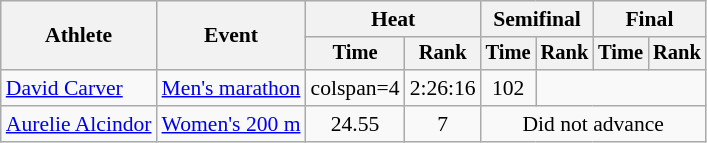<table class=wikitable style="font-size:90%">
<tr>
<th rowspan="2">Athlete</th>
<th rowspan="2">Event</th>
<th colspan="2">Heat</th>
<th colspan="2">Semifinal</th>
<th colspan="2">Final</th>
</tr>
<tr style="font-size:95%">
<th>Time</th>
<th>Rank</th>
<th>Time</th>
<th>Rank</th>
<th>Time</th>
<th>Rank</th>
</tr>
<tr align=center>
<td align=left><a href='#'>David Carver</a></td>
<td align=left><a href='#'>Men's marathon</a></td>
<td>colspan=4 </td>
<td>2:26:16</td>
<td>102</td>
</tr>
<tr align=center>
<td align=left><a href='#'>Aurelie Alcindor</a></td>
<td align=left><a href='#'>Women's 200 m</a></td>
<td>24.55</td>
<td>7</td>
<td colspan=4>Did not advance</td>
</tr>
</table>
